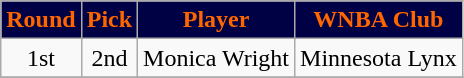<table class="wikitable" style="text-align:center">
<tr>
<th style=" background:#000044;color:#ff6600;">Round</th>
<th style=" background:#000044;color:#ff6600;">Pick</th>
<th style=" background:#000044;color:#ff6600;">Player</th>
<th style=" background:#000044;color:#ff6600;">WNBA Club</th>
</tr>
<tr>
<td>1st</td>
<td>2nd</td>
<td>Monica Wright</td>
<td>Minnesota Lynx</td>
</tr>
<tr>
</tr>
</table>
